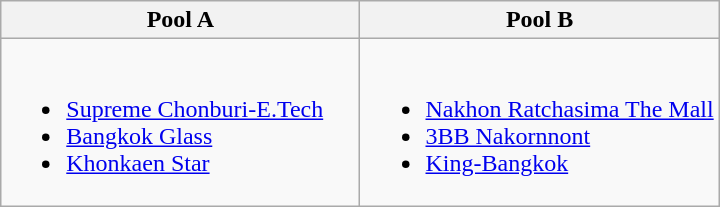<table class="wikitable">
<tr>
<th width=50%>Pool A</th>
<th width=50%>Pool B</th>
</tr>
<tr>
<td><br><ul><li><a href='#'>Supreme Chonburi-E.Tech</a></li><li><a href='#'>Bangkok Glass</a></li><li><a href='#'>Khonkaen Star</a></li></ul></td>
<td><br><ul><li><a href='#'>Nakhon Ratchasima The Mall</a></li><li><a href='#'>3BB Nakornnont</a></li><li><a href='#'>King-Bangkok</a></li></ul></td>
</tr>
</table>
